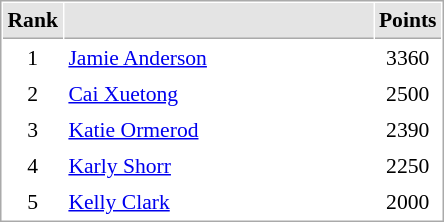<table cellspacing="1" cellpadding="3" style="border:1px solid #aaa; font-size:90%;">
<tr style="background:#e4e4e4;">
<th style="border-bottom:1px solid #aaa; width:10px;">Rank</th>
<th style="border-bottom:1px solid #aaa; width:200px;"></th>
<th style="border-bottom:1px solid #aaa; width:20px;">Points</th>
</tr>
<tr>
<td align=center>1</td>
<td> <a href='#'>Jamie Anderson</a></td>
<td align=center>3360</td>
</tr>
<tr>
<td align=center>2</td>
<td> <a href='#'>Cai Xuetong</a></td>
<td align=center>2500</td>
</tr>
<tr>
<td align=center>3</td>
<td> <a href='#'>Katie Ormerod</a></td>
<td align=center>2390</td>
</tr>
<tr>
<td align=center>4</td>
<td> <a href='#'>Karly Shorr</a></td>
<td align=center>2250</td>
</tr>
<tr>
<td align=center>5</td>
<td> <a href='#'>Kelly Clark</a></td>
<td align=center>2000</td>
</tr>
</table>
